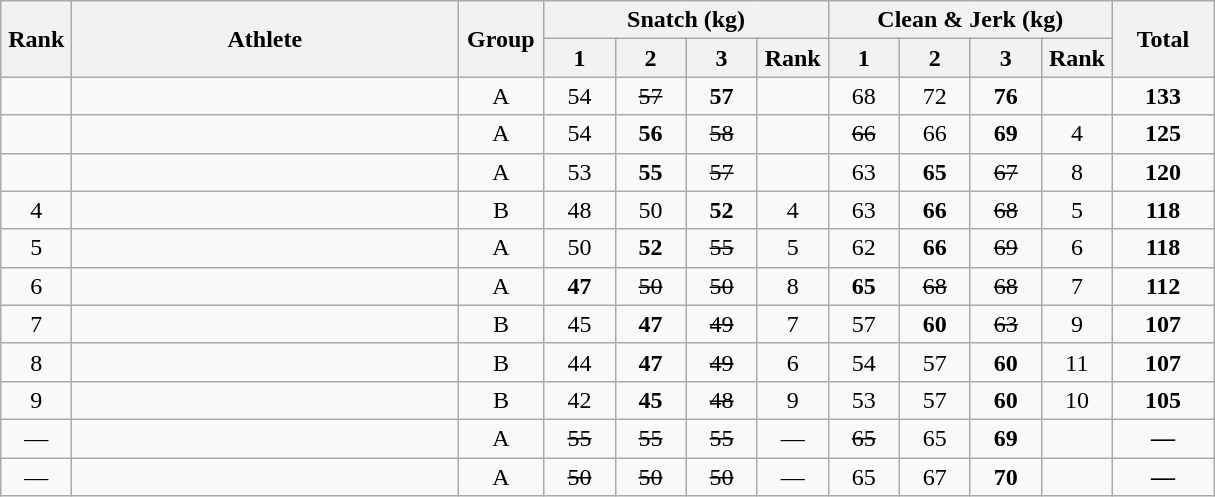<table class = "wikitable" style="text-align:center;">
<tr>
<th rowspan=2 width=40>Rank</th>
<th rowspan=2 width=250>Athlete</th>
<th rowspan=2 width=50>Group</th>
<th colspan=4>Snatch (kg)</th>
<th colspan=4>Clean & Jerk (kg)</th>
<th rowspan=2 width=60>Total</th>
</tr>
<tr>
<th width=40>1</th>
<th width=40>2</th>
<th width=40>3</th>
<th width=40>Rank</th>
<th width=40>1</th>
<th width=40>2</th>
<th width=40>3</th>
<th width=40>Rank</th>
</tr>
<tr>
<td></td>
<td align=left></td>
<td>A</td>
<td>54</td>
<td><s>57</s></td>
<td><strong>57</strong></td>
<td></td>
<td>68</td>
<td>72</td>
<td><strong>76</strong></td>
<td></td>
<td><strong>133</strong></td>
</tr>
<tr>
<td></td>
<td align=left></td>
<td>A</td>
<td>54</td>
<td><strong>56</strong></td>
<td><s>58</s></td>
<td></td>
<td><s>66</s></td>
<td>66</td>
<td><strong>69</strong></td>
<td>4</td>
<td><strong>125</strong></td>
</tr>
<tr>
<td></td>
<td align=left></td>
<td>A</td>
<td>53</td>
<td><strong>55</strong></td>
<td><s>57</s></td>
<td></td>
<td>63</td>
<td><strong>65</strong></td>
<td><s>67</s></td>
<td>8</td>
<td><strong>120</strong></td>
</tr>
<tr>
<td>4</td>
<td align=left></td>
<td>B</td>
<td>48</td>
<td>50</td>
<td><strong>52</strong></td>
<td>4</td>
<td>63</td>
<td><strong>66</strong></td>
<td><s>68</s></td>
<td>5</td>
<td><strong>118</strong></td>
</tr>
<tr>
<td>5</td>
<td align=left></td>
<td>A</td>
<td>50</td>
<td><strong>52</strong></td>
<td><s>55</s></td>
<td>5</td>
<td>62</td>
<td><strong>66</strong></td>
<td><s>69</s></td>
<td>6</td>
<td><strong>118</strong></td>
</tr>
<tr>
<td>6</td>
<td align=left></td>
<td>A</td>
<td><strong>47</strong></td>
<td><s>50</s></td>
<td><s>50</s></td>
<td>8</td>
<td><strong>65</strong></td>
<td><s>68</s></td>
<td><s>68</s></td>
<td>7</td>
<td><strong>112</strong></td>
</tr>
<tr>
<td>7</td>
<td align=left></td>
<td>B</td>
<td>45</td>
<td><strong>47</strong></td>
<td><s>49</s></td>
<td>7</td>
<td>57</td>
<td><strong>60</strong></td>
<td><s>63</s></td>
<td>9</td>
<td><strong>107</strong></td>
</tr>
<tr>
<td>8</td>
<td align=left></td>
<td>B</td>
<td>44</td>
<td><strong>47</strong></td>
<td><s>49</s></td>
<td>6</td>
<td>54</td>
<td>57</td>
<td><strong>60</strong></td>
<td>11</td>
<td><strong>107</strong></td>
</tr>
<tr>
<td>9</td>
<td align=left></td>
<td>B</td>
<td>42</td>
<td><strong>45</strong></td>
<td><s>48</s></td>
<td>9</td>
<td>53</td>
<td>57</td>
<td><strong>60</strong></td>
<td>10</td>
<td><strong>105</strong></td>
</tr>
<tr>
<td>—</td>
<td align=left></td>
<td>A</td>
<td><s>55</s></td>
<td><s>55</s></td>
<td><s>55</s></td>
<td>—</td>
<td><s>65</s></td>
<td>65</td>
<td><strong>69</strong></td>
<td></td>
<td><strong>—</strong></td>
</tr>
<tr>
<td>—</td>
<td align=left></td>
<td>A</td>
<td><s>50</s></td>
<td><s>50</s></td>
<td><s>50</s></td>
<td>—</td>
<td>65</td>
<td>67</td>
<td><strong>70</strong></td>
<td></td>
<td><strong>—</strong></td>
</tr>
</table>
